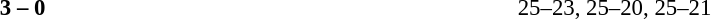<table width=100% cellspacing=1>
<tr>
<th width=20%></th>
<th width=12%></th>
<th width=20%></th>
<th width=33%></th>
<td></td>
</tr>
<tr style=font-size:95%>
<td align=right><strong></strong></td>
<td align=center><strong>3 – 0</strong></td>
<td></td>
<td>25–23, 25–20, 25–21</td>
</tr>
</table>
